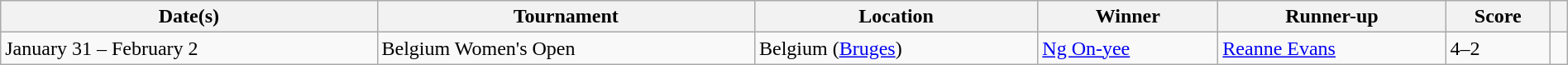<table class="sortable wikitable" width="100%" cellpadding="5" style="margin: 1em auto 1em auto">
<tr>
<th scope="col">Date(s)</th>
<th scope="col">Tournament</th>
<th scope="col">Location</th>
<th scope="col" class="unsortable">Winner</th>
<th scope="col" class="unsortable">Runner-up</th>
<th scope="col" class="unsortable">Score</th>
<th scope="col" class="unsortable"></th>
</tr>
<tr>
<td>January 31 – February 2</td>
<td>Belgium Women's Open</td>
<td>Belgium (<a href='#'>Bruges</a>)</td>
<td><a href='#'>Ng On-yee</a></td>
<td><a href='#'>Reanne Evans</a></td>
<td>4–2</td>
<td style="text-align:center;"></td>
</tr>
</table>
